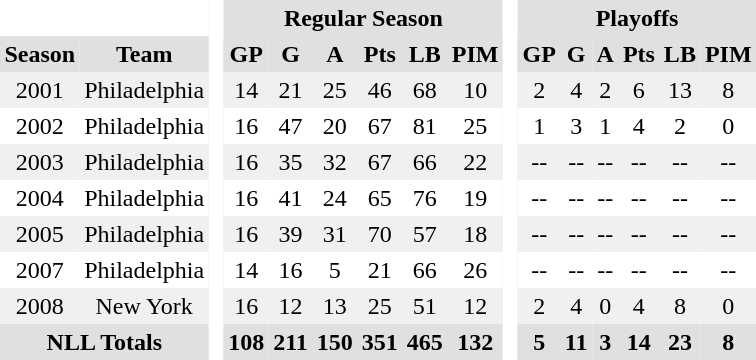<table BORDER="0" CELLPADDING="3" CELLSPACING="0">
<tr ALIGN="center" bgcolor="#e0e0e0">
<th colspan="2" bgcolor="#ffffff"> </th>
<th rowspan="99" bgcolor="#ffffff"> </th>
<th colspan="6">Regular Season</th>
<th rowspan="99" bgcolor="#ffffff"> </th>
<th colspan="6">Playoffs</th>
</tr>
<tr ALIGN="center" bgcolor="#e0e0e0">
<th>Season</th>
<th>Team</th>
<th>GP</th>
<th>G</th>
<th>A</th>
<th>Pts</th>
<th>LB</th>
<th>PIM</th>
<th>GP</th>
<th>G</th>
<th>A</th>
<th>Pts</th>
<th>LB</th>
<th>PIM</th>
</tr>
<tr ALIGN="center" bgcolor="#f0f0f0">
<td>2001</td>
<td>Philadelphia</td>
<td>14</td>
<td>21</td>
<td>25</td>
<td>46</td>
<td>68</td>
<td>10</td>
<td>2</td>
<td>4</td>
<td>2</td>
<td>6</td>
<td>13</td>
<td>8</td>
</tr>
<tr ALIGN="center">
<td>2002</td>
<td>Philadelphia</td>
<td>16</td>
<td>47</td>
<td>20</td>
<td>67</td>
<td>81</td>
<td>25</td>
<td>1</td>
<td>3</td>
<td>1</td>
<td>4</td>
<td>2</td>
<td>0</td>
</tr>
<tr ALIGN="center" bgcolor="#f0f0f0">
<td>2003</td>
<td>Philadelphia</td>
<td>16</td>
<td>35</td>
<td>32</td>
<td>67</td>
<td>66</td>
<td>22</td>
<td>--</td>
<td>--</td>
<td>--</td>
<td>--</td>
<td>--</td>
<td>--</td>
</tr>
<tr ALIGN="center">
<td>2004</td>
<td>Philadelphia</td>
<td>16</td>
<td>41</td>
<td>24</td>
<td>65</td>
<td>76</td>
<td>19</td>
<td>--</td>
<td>--</td>
<td>--</td>
<td>--</td>
<td>--</td>
<td>--</td>
</tr>
<tr ALIGN="center" bgcolor="#f0f0f0">
<td>2005</td>
<td>Philadelphia</td>
<td>16</td>
<td>39</td>
<td>31</td>
<td>70</td>
<td>57</td>
<td>18</td>
<td>--</td>
<td>--</td>
<td>--</td>
<td>--</td>
<td>--</td>
<td>--</td>
</tr>
<tr ALIGN="center">
<td>2007</td>
<td>Philadelphia</td>
<td>14</td>
<td>16</td>
<td>5</td>
<td>21</td>
<td>66</td>
<td>26</td>
<td>--</td>
<td>--</td>
<td>--</td>
<td>--</td>
<td>--</td>
<td>--</td>
</tr>
<tr ALIGN="center" bgcolor="#f0f0f0">
<td>2008</td>
<td>New York</td>
<td>16</td>
<td>12</td>
<td>13</td>
<td>25</td>
<td>51</td>
<td>12</td>
<td>2</td>
<td>4</td>
<td>0</td>
<td>4</td>
<td>8</td>
<td>0</td>
</tr>
<tr ALIGN="center" bgcolor="#e0e0e0">
<th colspan="2">NLL Totals</th>
<th>108</th>
<th>211</th>
<th>150</th>
<th>351</th>
<th>465</th>
<th>132</th>
<th>5</th>
<th>11</th>
<th>3</th>
<th>14</th>
<th>23</th>
<th>8</th>
</tr>
</table>
